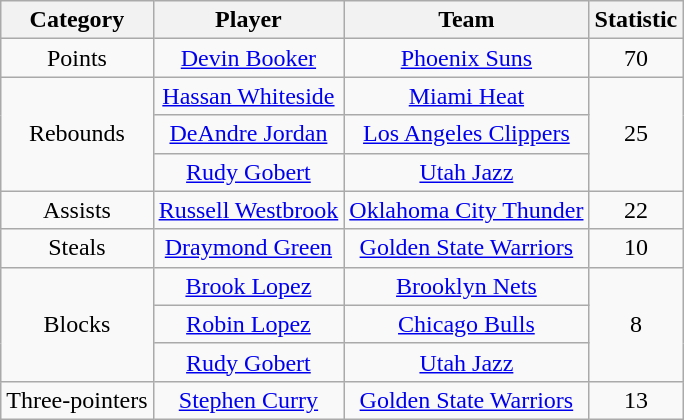<table class="wikitable" style="text-align:center">
<tr>
<th>Category</th>
<th>Player</th>
<th>Team</th>
<th>Statistic</th>
</tr>
<tr>
<td>Points</td>
<td><a href='#'>Devin Booker</a></td>
<td><a href='#'>Phoenix Suns</a></td>
<td>70</td>
</tr>
<tr>
<td rowspan=3>Rebounds</td>
<td><a href='#'>Hassan Whiteside</a></td>
<td><a href='#'>Miami Heat</a></td>
<td rowspan=3>25</td>
</tr>
<tr>
<td><a href='#'>DeAndre Jordan</a></td>
<td><a href='#'>Los Angeles Clippers</a></td>
</tr>
<tr>
<td><a href='#'>Rudy Gobert</a></td>
<td><a href='#'>Utah Jazz</a></td>
</tr>
<tr>
<td>Assists</td>
<td><a href='#'>Russell Westbrook</a></td>
<td><a href='#'>Oklahoma City Thunder</a></td>
<td>22</td>
</tr>
<tr>
<td>Steals</td>
<td><a href='#'>Draymond Green</a></td>
<td><a href='#'>Golden State Warriors</a></td>
<td>10</td>
</tr>
<tr>
<td rowspan=3>Blocks</td>
<td><a href='#'>Brook Lopez</a></td>
<td><a href='#'>Brooklyn Nets</a></td>
<td rowspan=3>8</td>
</tr>
<tr>
<td><a href='#'>Robin Lopez</a></td>
<td><a href='#'>Chicago Bulls</a></td>
</tr>
<tr>
<td><a href='#'>Rudy Gobert</a></td>
<td><a href='#'>Utah Jazz</a></td>
</tr>
<tr>
<td>Three-pointers</td>
<td><a href='#'>Stephen Curry</a></td>
<td><a href='#'>Golden State Warriors</a></td>
<td>13</td>
</tr>
</table>
